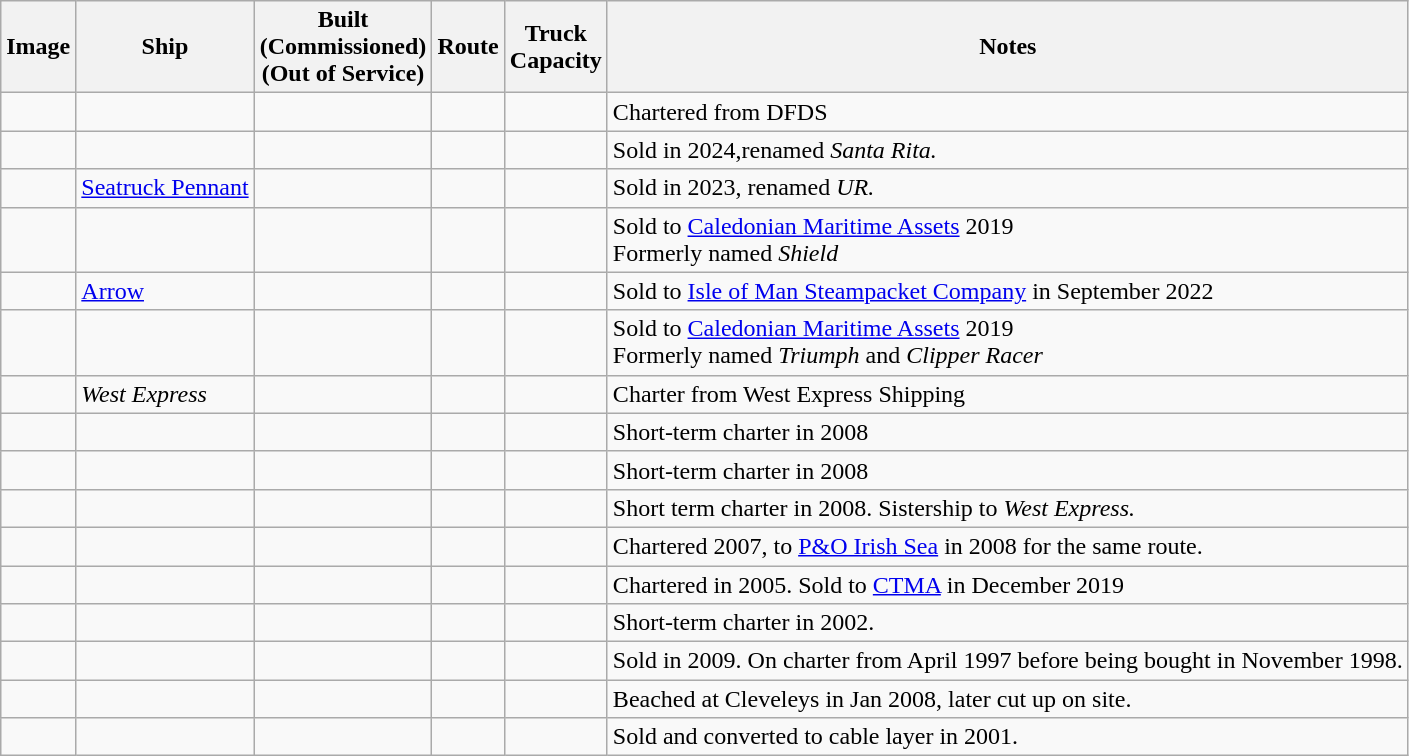<table class="wikitable">
<tr>
<th>Image</th>
<th>Ship</th>
<th>Built<br>(Commissioned)<br>(Out of Service)</th>
<th>Route</th>
<th>Truck<br>Capacity</th>
<th>Notes</th>
</tr>
<tr>
<td></td>
<td></td>
<td></td>
<td></td>
<td></td>
<td>Chartered from DFDS</td>
</tr>
<tr>
<td></td>
<td></td>
<td></td>
<td></td>
<td></td>
<td>Sold in 2024,renamed <em>Santa Rita.</em></td>
</tr>
<tr>
<td></td>
<td><a href='#'>Seatruck Pennant</a></td>
<td></td>
<td></td>
<td></td>
<td>Sold in 2023, renamed <em>UR.</em></td>
</tr>
<tr>
<td></td>
<td><em></em></td>
<td></td>
<td></td>
<td></td>
<td>Sold to <a href='#'>Caledonian Maritime Assets</a> 2019<br>Formerly named <em>Shield</em></td>
</tr>
<tr>
<td></td>
<td><a href='#'>Arrow</a></td>
<td></td>
<td></td>
<td></td>
<td>Sold to <a href='#'>Isle of Man Steampacket Company</a> in September 2022</td>
</tr>
<tr>
<td></td>
<td><em></em></td>
<td></td>
<td></td>
<td></td>
<td>Sold to <a href='#'>Caledonian Maritime Assets</a> 2019<br>Formerly named <em>Triumph</em> and <em>Clipper Racer</em></td>
</tr>
<tr>
<td></td>
<td><em>West Express</em></td>
<td></td>
<td></td>
<td></td>
<td>Charter from West Express Shipping</td>
</tr>
<tr>
<td></td>
<td></td>
<td></td>
<td></td>
<td></td>
<td>Short-term charter in 2008</td>
</tr>
<tr>
<td></td>
<td></td>
<td></td>
<td></td>
<td></td>
<td>Short-term charter in 2008</td>
</tr>
<tr>
<td></td>
<td></td>
<td></td>
<td></td>
<td></td>
<td>Short term charter in 2008. Sistership to <em>West Express.</em></td>
</tr>
<tr>
<td></td>
<td></td>
<td></td>
<td></td>
<td></td>
<td>Chartered 2007, to <a href='#'>P&O Irish Sea</a> in 2008 for the same route.</td>
</tr>
<tr>
<td></td>
<td><em></em></td>
<td></td>
<td></td>
<td></td>
<td>Chartered in 2005. Sold to <a href='#'>CTMA</a> in December 2019</td>
</tr>
<tr>
<td></td>
<td></td>
<td></td>
<td></td>
<td></td>
<td>Short-term charter in 2002.</td>
</tr>
<tr>
<td></td>
<td></td>
<td></td>
<td></td>
<td></td>
<td>Sold in 2009. On charter from April 1997 before being bought in November 1998.</td>
</tr>
<tr>
<td></td>
<td></td>
<td></td>
<td></td>
<td></td>
<td>Beached at Cleveleys in Jan 2008, later cut up on site.</td>
</tr>
<tr>
<td></td>
<td></td>
<td></td>
<td></td>
<td></td>
<td>Sold and converted to cable layer in 2001.</td>
</tr>
</table>
